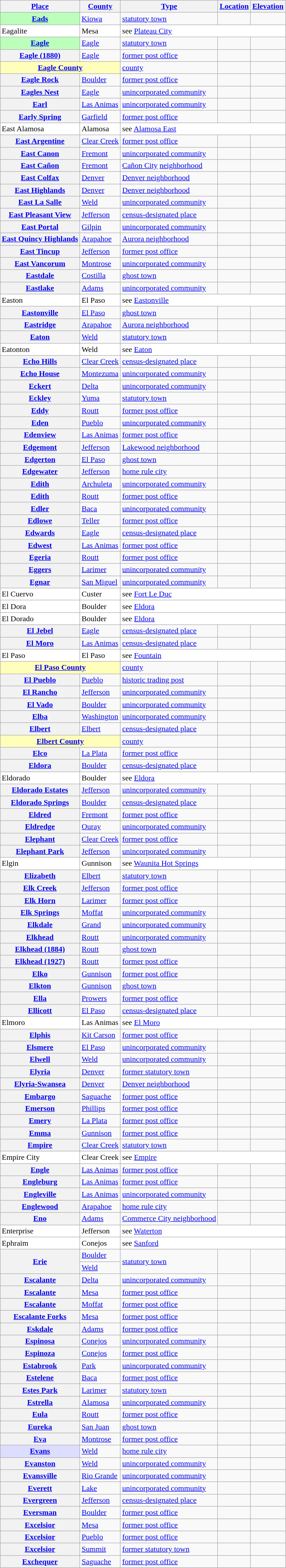<table class="wikitable sortable  plainrowheaders" style="margin:auto;">
<tr>
<th scope=col><a href='#'>Place</a></th>
<th scope=col><a href='#'>County</a></th>
<th scope=col><a href='#'>Type</a></th>
<th scope=col><a href='#'>Location</a></th>
<th scope=col><a href='#'>Elevation</a></th>
</tr>
<tr>
<th scope=row style="background:#BBFFBB;"><a href='#'>Eads</a></th>
<td><a href='#'>Kiowa</a></td>
<td><a href='#'>statutory town</a></td>
<td></td>
<td align=right></td>
</tr>
<tr bgcolor=white>
<td>Eagalite</td>
<td>Mesa</td>
<td colspan=3>see <a href='#'>Plateau City</a></td>
</tr>
<tr>
<th scope=row style="background:#BBFFBB;"><a href='#'>Eagle</a></th>
<td><a href='#'>Eagle</a></td>
<td><a href='#'>statutory town</a></td>
<td></td>
<td align=right></td>
</tr>
<tr>
<th scope=row><a href='#'>Eagle (1880)</a></th>
<td><a href='#'>Eagle</a></td>
<td><a href='#'>former post office</a></td>
<td></td>
<td></td>
</tr>
<tr>
<th scope=row colspan=2 style="background:#FFFFBB;"><a href='#'>Eagle County</a></th>
<td><a href='#'>county</a></td>
<td></td>
<td></td>
</tr>
<tr>
<th scope=row><a href='#'>Eagle Rock</a></th>
<td><a href='#'>Boulder</a></td>
<td><a href='#'>former post office</a></td>
<td></td>
<td></td>
</tr>
<tr>
<th scope=row><a href='#'>Eagles Nest</a></th>
<td><a href='#'>Eagle</a></td>
<td><a href='#'>unincorporated community</a></td>
<td></td>
<td align=right></td>
</tr>
<tr>
<th scope=row><a href='#'>Earl</a></th>
<td><a href='#'>Las Animas</a></td>
<td><a href='#'>unincorporated community</a></td>
<td></td>
<td align=right></td>
</tr>
<tr>
<th scope=row><a href='#'>Early Spring</a></th>
<td><a href='#'>Garfield</a></td>
<td><a href='#'>former post office</a></td>
<td></td>
<td></td>
</tr>
<tr bgcolor=white>
<td>East Alamosa</td>
<td>Alamosa</td>
<td colspan=3>see <a href='#'>Alamosa East</a></td>
</tr>
<tr>
<th scope=row><a href='#'>East Argentine</a></th>
<td><a href='#'>Clear Creek</a></td>
<td><a href='#'>former post office</a></td>
<td></td>
<td></td>
</tr>
<tr>
<th scope=row><a href='#'>East Canon</a></th>
<td><a href='#'>Fremont</a></td>
<td><a href='#'>unincorporated community</a></td>
<td></td>
<td align=right></td>
</tr>
<tr>
<th scope=row><a href='#'>East Cañon</a></th>
<td><a href='#'>Fremont</a></td>
<td><a href='#'>Cañon City</a> <a href='#'>neighborhood</a></td>
<td></td>
<td></td>
</tr>
<tr>
<th scope=row><a href='#'>East Colfax</a></th>
<td><a href='#'>Denver</a></td>
<td><a href='#'>Denver neighborhood</a></td>
<td></td>
<td></td>
</tr>
<tr>
<th scope=row><a href='#'>East Highlands</a></th>
<td><a href='#'>Denver</a></td>
<td><a href='#'>Denver neighborhood</a></td>
<td></td>
<td></td>
</tr>
<tr>
<th scope=row><a href='#'>East La Salle</a></th>
<td><a href='#'>Weld</a></td>
<td><a href='#'>unincorporated community</a></td>
<td></td>
<td align=right></td>
</tr>
<tr>
<th scope=row><a href='#'>East Pleasant View</a></th>
<td><a href='#'>Jefferson</a></td>
<td><a href='#'>census-designated place</a></td>
<td></td>
<td align=right></td>
</tr>
<tr>
<th scope=row><a href='#'>East Portal</a></th>
<td><a href='#'>Gilpin</a></td>
<td><a href='#'>unincorporated community</a></td>
<td></td>
<td align=right></td>
</tr>
<tr>
<th scope=row><a href='#'>East Quincy Highlands</a></th>
<td><a href='#'>Arapahoe</a></td>
<td><a href='#'>Aurora neighborhood</a></td>
<td></td>
<td align=right></td>
</tr>
<tr>
<th scope=row><a href='#'>East Tincup</a></th>
<td><a href='#'>Jefferson</a></td>
<td><a href='#'>former post office</a></td>
<td></td>
<td></td>
</tr>
<tr>
<th scope=row><a href='#'>East Vancorum</a></th>
<td><a href='#'>Montrose</a></td>
<td><a href='#'>unincorporated community</a></td>
<td></td>
<td align=right></td>
</tr>
<tr>
<th scope=row><a href='#'>Eastdale</a></th>
<td><a href='#'>Costilla</a></td>
<td><a href='#'>ghost town</a></td>
<td></td>
<td align=right></td>
</tr>
<tr>
<th scope=row><a href='#'>Eastlake</a></th>
<td><a href='#'>Adams</a></td>
<td><a href='#'>unincorporated community</a></td>
<td></td>
<td align=right></td>
</tr>
<tr bgcolor=white>
<td>Easton</td>
<td>El Paso</td>
<td colspan=3>see <a href='#'>Eastonville</a></td>
</tr>
<tr>
<th scope=row><a href='#'>Eastonville</a></th>
<td><a href='#'>El Paso</a></td>
<td><a href='#'>ghost town</a></td>
<td></td>
<td align=right></td>
</tr>
<tr>
<th scope=row><a href='#'>Eastridge</a></th>
<td><a href='#'>Arapahoe</a></td>
<td><a href='#'>Aurora neighborhood</a></td>
<td></td>
<td align=right></td>
</tr>
<tr>
<th scope=row><a href='#'>Eaton</a></th>
<td><a href='#'>Weld</a></td>
<td><a href='#'>statutory town</a></td>
<td></td>
<td align=right></td>
</tr>
<tr bgcolor=white>
<td>Eatonton</td>
<td>Weld</td>
<td colspan=3>see <a href='#'>Eaton</a></td>
</tr>
<tr>
<th scope=row><a href='#'>Echo Hills</a></th>
<td><a href='#'>Clear Creek</a></td>
<td><a href='#'>census-designated place</a></td>
<td></td>
<td align=right></td>
</tr>
<tr>
<th scope=row><a href='#'>Echo House</a></th>
<td><a href='#'>Montezuma</a></td>
<td><a href='#'>unincorporated community</a></td>
<td></td>
<td align=right></td>
</tr>
<tr>
<th scope=row><a href='#'>Eckert</a></th>
<td><a href='#'>Delta</a></td>
<td><a href='#'>unincorporated community</a></td>
<td></td>
<td align=right></td>
</tr>
<tr>
<th scope=row><a href='#'>Eckley</a></th>
<td><a href='#'>Yuma</a></td>
<td><a href='#'>statutory town</a></td>
<td></td>
<td align=right></td>
</tr>
<tr>
<th scope=row><a href='#'>Eddy</a></th>
<td><a href='#'>Routt</a></td>
<td><a href='#'>former post office</a></td>
<td></td>
<td></td>
</tr>
<tr>
<th scope=row><a href='#'>Eden</a></th>
<td><a href='#'>Pueblo</a></td>
<td><a href='#'>unincorporated community</a></td>
<td></td>
<td align=right></td>
</tr>
<tr>
<th scope=row><a href='#'>Edenview</a></th>
<td><a href='#'>Las Animas</a></td>
<td><a href='#'>former post office</a></td>
<td></td>
<td></td>
</tr>
<tr>
<th scope=row><a href='#'>Edgemont</a></th>
<td><a href='#'>Jefferson</a></td>
<td><a href='#'>Lakewood neighborhood</a></td>
<td></td>
<td align=right></td>
</tr>
<tr>
<th scope=row><a href='#'>Edgerton</a></th>
<td><a href='#'>El Paso</a></td>
<td><a href='#'>ghost town</a></td>
<td></td>
<td></td>
</tr>
<tr>
<th scope=row><a href='#'>Edgewater</a></th>
<td><a href='#'>Jefferson</a></td>
<td><a href='#'>home rule city</a></td>
<td></td>
<td align=right></td>
</tr>
<tr>
<th scope=row><a href='#'>Edith</a></th>
<td><a href='#'>Archuleta</a></td>
<td><a href='#'>unincorporated community</a></td>
<td></td>
<td align=right></td>
</tr>
<tr>
<th scope=row><a href='#'>Edith</a></th>
<td><a href='#'>Routt</a></td>
<td><a href='#'>former post office</a></td>
<td></td>
<td></td>
</tr>
<tr>
<th scope=row><a href='#'>Edler</a></th>
<td><a href='#'>Baca</a></td>
<td><a href='#'>unincorporated community</a></td>
<td></td>
<td align=right></td>
</tr>
<tr>
<th scope=row><a href='#'>Edlowe</a></th>
<td><a href='#'>Teller</a></td>
<td><a href='#'>former post office</a></td>
<td></td>
<td></td>
</tr>
<tr>
<th scope=row><a href='#'>Edwards</a></th>
<td><a href='#'>Eagle</a></td>
<td><a href='#'>census-designated place</a></td>
<td></td>
<td align=right></td>
</tr>
<tr>
<th scope=row><a href='#'>Edwest</a></th>
<td><a href='#'>Las Animas</a></td>
<td><a href='#'>former post office</a></td>
<td></td>
<td></td>
</tr>
<tr>
<th scope=row><a href='#'>Egeria</a></th>
<td><a href='#'>Routt</a></td>
<td><a href='#'>former post office</a></td>
<td></td>
<td></td>
</tr>
<tr>
<th scope=row><a href='#'>Eggers</a></th>
<td><a href='#'>Larimer</a></td>
<td><a href='#'>unincorporated community</a></td>
<td></td>
<td align=right></td>
</tr>
<tr>
<th scope=row><a href='#'>Egnar</a></th>
<td><a href='#'>San Miguel</a></td>
<td><a href='#'>unincorporated community</a></td>
<td></td>
<td align=right></td>
</tr>
<tr bgcolor=white>
<td>El Cuervo</td>
<td>Custer</td>
<td colspan=3>see <a href='#'>Fort Le Duc</a></td>
</tr>
<tr bgcolor=white>
<td>El Dora</td>
<td>Boulder</td>
<td colspan=3>see <a href='#'>Eldora</a></td>
</tr>
<tr bgcolor=white>
<td>El Dorado</td>
<td>Boulder</td>
<td colspan=3>see <a href='#'>Eldora</a></td>
</tr>
<tr>
<th scope=row><a href='#'>El Jebel</a></th>
<td><a href='#'>Eagle</a></td>
<td><a href='#'>census-designated place</a></td>
<td></td>
<td align=right></td>
</tr>
<tr>
<th scope=row><a href='#'>El Moro</a></th>
<td><a href='#'>Las Animas</a></td>
<td><a href='#'>census-designated place</a></td>
<td></td>
<td align=right></td>
</tr>
<tr bgcolor=white>
<td>El Paso</td>
<td>El Paso</td>
<td colspan=3>see <a href='#'>Fountain</a></td>
</tr>
<tr>
<th scope=row colspan=2 style="background:#FFFFBB;"><a href='#'>El Paso County</a></th>
<td><a href='#'>county</a></td>
<td></td>
<td></td>
</tr>
<tr>
<th scope=row><a href='#'>El Pueblo</a></th>
<td><a href='#'>Pueblo</a></td>
<td><a href='#'>historic trading post</a></td>
<td></td>
<td></td>
</tr>
<tr>
<th scope=row><a href='#'>El Rancho</a></th>
<td><a href='#'>Jefferson</a></td>
<td><a href='#'>unincorporated community</a></td>
<td></td>
<td align=right></td>
</tr>
<tr>
<th scope=row><a href='#'>El Vado</a></th>
<td><a href='#'>Boulder</a></td>
<td><a href='#'>unincorporated community</a></td>
<td></td>
<td align=right></td>
</tr>
<tr>
<th scope=row><a href='#'>Elba</a></th>
<td><a href='#'>Washington</a></td>
<td><a href='#'>unincorporated community</a></td>
<td></td>
<td align=right></td>
</tr>
<tr>
<th scope=row><a href='#'>Elbert</a></th>
<td><a href='#'>Elbert</a></td>
<td><a href='#'>census-designated place</a></td>
<td></td>
<td align=right></td>
</tr>
<tr>
<th scope=row colspan=2 style="background:#FFFFBB;"><a href='#'>Elbert County</a></th>
<td><a href='#'>county</a></td>
<td></td>
<td></td>
</tr>
<tr>
<th scope=row><a href='#'>Elco</a></th>
<td><a href='#'>La Plata</a></td>
<td><a href='#'>former post office</a></td>
<td></td>
<td></td>
</tr>
<tr>
<th scope=row><a href='#'>Eldora</a></th>
<td><a href='#'>Boulder</a></td>
<td><a href='#'>census-designated place</a></td>
<td></td>
<td align=right></td>
</tr>
<tr bgcolor=white>
<td>Eldorado</td>
<td>Boulder</td>
<td colspan=3>see <a href='#'>Eldora</a></td>
</tr>
<tr>
<th scope=row><a href='#'>Eldorado Estates</a></th>
<td><a href='#'>Jefferson</a></td>
<td><a href='#'>unincorporated community</a></td>
<td></td>
<td align=right></td>
</tr>
<tr>
<th scope=row><a href='#'>Eldorado Springs</a></th>
<td><a href='#'>Boulder</a></td>
<td><a href='#'>census-designated place</a></td>
<td></td>
<td align=right></td>
</tr>
<tr>
<th scope=row><a href='#'>Eldred</a></th>
<td><a href='#'>Fremont</a></td>
<td><a href='#'>former post office</a></td>
<td></td>
<td></td>
</tr>
<tr>
<th scope=row><a href='#'>Eldredge</a></th>
<td><a href='#'>Ouray</a></td>
<td><a href='#'>unincorporated community</a></td>
<td></td>
<td align=right></td>
</tr>
<tr>
<th scope=row><a href='#'>Elephant</a></th>
<td><a href='#'>Clear Creek</a></td>
<td><a href='#'>former post office</a></td>
<td></td>
<td></td>
</tr>
<tr>
<th scope=row><a href='#'>Elephant Park</a></th>
<td><a href='#'>Jefferson</a></td>
<td><a href='#'>unincorporated community</a></td>
<td></td>
<td align=right></td>
</tr>
<tr bgcolor=white>
<td>Elgin</td>
<td>Gunnison</td>
<td colspan=3>see <a href='#'>Waunita Hot Springs</a></td>
</tr>
<tr>
<th scope=row><a href='#'>Elizabeth</a></th>
<td><a href='#'>Elbert</a></td>
<td><a href='#'>statutory town</a></td>
<td></td>
<td align=right></td>
</tr>
<tr>
<th scope=row><a href='#'>Elk Creek</a></th>
<td><a href='#'>Jefferson</a></td>
<td><a href='#'>former post office</a></td>
<td></td>
<td></td>
</tr>
<tr>
<th scope=row><a href='#'>Elk Horn</a></th>
<td><a href='#'>Larimer</a></td>
<td><a href='#'>former post office</a></td>
<td></td>
<td></td>
</tr>
<tr>
<th scope=row><a href='#'>Elk Springs</a></th>
<td><a href='#'>Moffat</a></td>
<td><a href='#'>unincorporated community</a></td>
<td></td>
<td align=right></td>
</tr>
<tr>
<th scope=row><a href='#'>Elkdale</a></th>
<td><a href='#'>Grand</a></td>
<td><a href='#'>unincorporated community</a></td>
<td></td>
<td align=right></td>
</tr>
<tr>
<th scope=row><a href='#'>Elkhead</a></th>
<td><a href='#'>Routt</a></td>
<td><a href='#'>unincorporated community</a></td>
<td></td>
<td align=right></td>
</tr>
<tr>
<th scope=row><a href='#'>Elkhead (1884)</a></th>
<td><a href='#'>Routt</a></td>
<td><a href='#'>ghost town</a></td>
<td></td>
<td></td>
</tr>
<tr>
<th scope=row><a href='#'>Elkhead (1927)</a></th>
<td><a href='#'>Routt</a></td>
<td><a href='#'>former post office</a></td>
<td></td>
<td></td>
</tr>
<tr>
<th scope=row><a href='#'>Elko</a></th>
<td><a href='#'>Gunnison</a></td>
<td><a href='#'>former post office</a></td>
<td></td>
<td></td>
</tr>
<tr>
<th scope=row><a href='#'>Elkton</a></th>
<td><a href='#'>Gunnison</a></td>
<td><a href='#'>ghost town</a></td>
<td></td>
<td align=right></td>
</tr>
<tr>
<th scope=row><a href='#'>Ella</a></th>
<td><a href='#'>Prowers</a></td>
<td><a href='#'>former post office</a></td>
<td></td>
<td></td>
</tr>
<tr>
<th scope=row><a href='#'>Ellicott</a></th>
<td><a href='#'>El Paso</a></td>
<td><a href='#'>census-designated place</a></td>
<td></td>
<td align=right></td>
</tr>
<tr bgcolor=white>
<td>Elmoro</td>
<td>Las Animas</td>
<td colspan=3>see <a href='#'>El Moro</a></td>
</tr>
<tr>
<th scope=row><a href='#'>Elphis</a></th>
<td><a href='#'>Kit Carson</a></td>
<td><a href='#'>former post office</a></td>
<td></td>
<td></td>
</tr>
<tr>
<th scope=row><a href='#'>Elsmere</a></th>
<td><a href='#'>El Paso</a></td>
<td><a href='#'>unincorporated community</a></td>
<td></td>
<td align=right></td>
</tr>
<tr>
<th scope=row><a href='#'>Elwell</a></th>
<td><a href='#'>Weld</a></td>
<td><a href='#'>unincorporated community</a></td>
<td></td>
<td align=right></td>
</tr>
<tr>
<th scope=row><a href='#'>Elyria</a></th>
<td><a href='#'>Denver</a></td>
<td><a href='#'>former statutory town</a></td>
<td></td>
<td></td>
</tr>
<tr>
<th scope=row><a href='#'>Elyria-Swansea</a></th>
<td><a href='#'>Denver</a></td>
<td><a href='#'>Denver neighborhood</a></td>
<td></td>
<td></td>
</tr>
<tr>
<th scope=row><a href='#'>Embargo</a></th>
<td><a href='#'>Saguache</a></td>
<td><a href='#'>former post office</a></td>
<td></td>
<td></td>
</tr>
<tr>
<th scope=row><a href='#'>Emerson</a></th>
<td><a href='#'>Phillips</a></td>
<td><a href='#'>former post office</a></td>
<td></td>
<td></td>
</tr>
<tr>
<th scope=row><a href='#'>Emery</a></th>
<td><a href='#'>La Plata</a></td>
<td><a href='#'>former post office</a></td>
<td></td>
<td></td>
</tr>
<tr>
<th scope=row><a href='#'>Emma</a></th>
<td><a href='#'>Gunnison</a></td>
<td><a href='#'>former post office</a></td>
<td></td>
<td></td>
</tr>
<tr>
<th scope=row><a href='#'>Empire</a></th>
<td><a href='#'>Clear Creek</a></td>
<td><a href='#'>statutory town</a></td>
<td></td>
<td align=right></td>
</tr>
<tr bgcolor=white>
<td>Empire City</td>
<td>Clear Creek</td>
<td colspan=3>see <a href='#'>Empire</a></td>
</tr>
<tr>
<th scope=row><a href='#'>Engle</a></th>
<td><a href='#'>Las Animas</a></td>
<td><a href='#'>former post office</a></td>
<td></td>
<td></td>
</tr>
<tr>
<th scope=row><a href='#'>Engleburg</a></th>
<td><a href='#'>Las Animas</a></td>
<td><a href='#'>former post office</a></td>
<td></td>
<td></td>
</tr>
<tr>
<th scope=row><a href='#'>Engleville</a></th>
<td><a href='#'>Las Animas</a></td>
<td><a href='#'>unincorporated community</a></td>
<td></td>
<td align=right></td>
</tr>
<tr>
<th scope=row><a href='#'>Englewood</a></th>
<td><a href='#'>Arapahoe</a></td>
<td><a href='#'>home rule city</a></td>
<td></td>
<td align=right></td>
</tr>
<tr>
<th scope=row><a href='#'>Eno</a></th>
<td><a href='#'>Adams</a></td>
<td><a href='#'>Commerce City neighborhood</a></td>
<td></td>
<td align=right></td>
</tr>
<tr bgcolor=white>
<td>Enterprise</td>
<td>Jefferson</td>
<td colspan=3>see <a href='#'>Waterton</a></td>
</tr>
<tr bgcolor=white>
<td>Ephraim</td>
<td>Conejos</td>
<td colspan=3>see <a href='#'>Sanford</a></td>
</tr>
<tr>
<th scope=row rowspan=2><a href='#'>Erie</a></th>
<td><a href='#'>Boulder</a></td>
<td rowspan=2><a href='#'>statutory town</a></td>
<td rowspan=2></td>
<td rowspan=2 align=right></td>
</tr>
<tr>
<td><a href='#'>Weld</a></td>
</tr>
<tr>
<th scope=row><a href='#'>Escalante</a></th>
<td><a href='#'>Delta</a></td>
<td><a href='#'>unincorporated community</a></td>
<td></td>
<td align=right></td>
</tr>
<tr>
<th scope=row><a href='#'>Escalante</a></th>
<td><a href='#'>Mesa</a></td>
<td><a href='#'>former post office</a></td>
<td></td>
<td></td>
</tr>
<tr>
<th scope=row><a href='#'>Escalante</a></th>
<td><a href='#'>Moffat</a></td>
<td><a href='#'>former post office</a></td>
<td></td>
<td></td>
</tr>
<tr>
<th scope=row><a href='#'>Escalante Forks</a></th>
<td><a href='#'>Mesa</a></td>
<td><a href='#'>former post office</a></td>
<td></td>
<td></td>
</tr>
<tr>
<th scope=row><a href='#'>Eskdale</a></th>
<td><a href='#'>Adams</a></td>
<td><a href='#'>former post office</a></td>
<td></td>
<td></td>
</tr>
<tr>
<th scope=row><a href='#'>Espinosa</a></th>
<td><a href='#'>Conejos</a></td>
<td><a href='#'>unincorporated community</a></td>
<td></td>
<td align=right></td>
</tr>
<tr>
<th scope=row><a href='#'>Espinoza</a></th>
<td><a href='#'>Conejos</a></td>
<td><a href='#'>former post office</a></td>
<td></td>
<td></td>
</tr>
<tr>
<th scope=row><a href='#'>Estabrook</a></th>
<td><a href='#'>Park</a></td>
<td><a href='#'>unincorporated community</a></td>
<td></td>
<td align=right></td>
</tr>
<tr>
<th scope=row><a href='#'>Estelene</a></th>
<td><a href='#'>Baca</a></td>
<td><a href='#'>former post office</a></td>
<td></td>
<td></td>
</tr>
<tr>
<th scope=row><a href='#'>Estes Park</a></th>
<td><a href='#'>Larimer</a></td>
<td><a href='#'>statutory town</a></td>
<td></td>
<td align=right></td>
</tr>
<tr>
<th scope=row><a href='#'>Estrella</a></th>
<td><a href='#'>Alamosa</a></td>
<td><a href='#'>unincorporated community</a></td>
<td></td>
<td align=right></td>
</tr>
<tr>
<th scope=row><a href='#'>Eula</a></th>
<td><a href='#'>Routt</a></td>
<td><a href='#'>former post office</a></td>
<td></td>
<td></td>
</tr>
<tr>
<th scope=row><a href='#'>Eureka</a></th>
<td><a href='#'>San Juan</a></td>
<td><a href='#'>ghost town</a></td>
<td></td>
<td align=right></td>
</tr>
<tr>
<th scope=row><a href='#'>Eva</a></th>
<td><a href='#'>Montrose</a></td>
<td><a href='#'>former post office</a></td>
<td></td>
<td></td>
</tr>
<tr>
<th scope=row style="background:#DDDDFF;"><a href='#'>Evans</a></th>
<td><a href='#'>Weld</a></td>
<td><a href='#'>home rule city</a></td>
<td></td>
<td align=right></td>
</tr>
<tr>
<th scope=row><a href='#'>Evanston</a></th>
<td><a href='#'>Weld</a></td>
<td><a href='#'>unincorporated community</a></td>
<td></td>
<td align=right></td>
</tr>
<tr>
<th scope=row><a href='#'>Evansville</a></th>
<td><a href='#'>Rio Grande</a></td>
<td><a href='#'>unincorporated community</a></td>
<td></td>
<td align=right></td>
</tr>
<tr>
<th scope=row><a href='#'>Everett</a></th>
<td><a href='#'>Lake</a></td>
<td><a href='#'>unincorporated community</a></td>
<td></td>
<td align=right></td>
</tr>
<tr>
<th scope=row><a href='#'>Evergreen</a></th>
<td><a href='#'>Jefferson</a></td>
<td><a href='#'>census-designated place</a></td>
<td></td>
<td align=right></td>
</tr>
<tr>
<th scope=row><a href='#'>Eversman</a></th>
<td><a href='#'>Boulder</a></td>
<td><a href='#'>former post office</a></td>
<td></td>
<td></td>
</tr>
<tr>
<th scope=row><a href='#'>Excelsior</a></th>
<td><a href='#'>Mesa</a></td>
<td><a href='#'>former post office</a></td>
<td></td>
<td></td>
</tr>
<tr>
<th scope=row><a href='#'>Excelsior</a></th>
<td><a href='#'>Pueblo</a></td>
<td><a href='#'>former post office</a></td>
<td></td>
<td></td>
</tr>
<tr>
<th scope=row><a href='#'>Excelsior</a></th>
<td><a href='#'>Summit</a></td>
<td><a href='#'>former statutory town</a></td>
<td></td>
<td></td>
</tr>
<tr>
<th scope=row><a href='#'>Exchequer</a></th>
<td><a href='#'>Saguache</a></td>
<td><a href='#'>former post office</a></td>
<td></td>
<td></td>
</tr>
</table>
